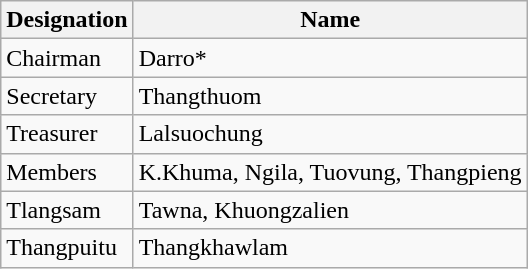<table class="wikitable">
<tr>
<th>Designation</th>
<th>Name</th>
</tr>
<tr>
<td>Chairman</td>
<td>Darro*</td>
</tr>
<tr>
<td>Secretary</td>
<td>Thangthuom</td>
</tr>
<tr>
<td>Treasurer</td>
<td>Lalsuochung</td>
</tr>
<tr>
<td>Members</td>
<td>K.Khuma, Ngila, Tuovung, Thangpieng</td>
</tr>
<tr>
<td>Tlangsam</td>
<td>Tawna, Khuongzalien</td>
</tr>
<tr>
<td>Thangpuitu</td>
<td>Thangkhawlam</td>
</tr>
</table>
